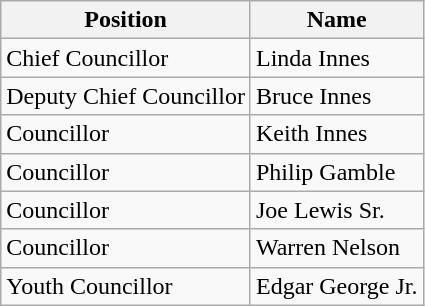<table class="wikitable">
<tr>
<th>Position</th>
<th>Name</th>
</tr>
<tr>
<td>Chief	Councillor</td>
<td>Linda Innes</td>
</tr>
<tr>
<td>Deputy Chief Councillor</td>
<td>Bruce Innes</td>
</tr>
<tr>
<td>Councillor</td>
<td>Keith Innes</td>
</tr>
<tr>
<td>Councillor</td>
<td>Philip Gamble</td>
</tr>
<tr>
<td>Councillor</td>
<td>Joe Lewis Sr.</td>
</tr>
<tr>
<td>Councillor</td>
<td>Warren Nelson</td>
</tr>
<tr>
<td>Youth Councillor</td>
<td>Edgar George Jr.</td>
</tr>
</table>
